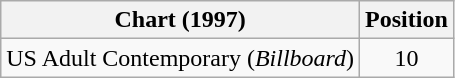<table class="wikitable">
<tr>
<th>Chart (1997)</th>
<th>Position</th>
</tr>
<tr>
<td>US Adult Contemporary (<em>Billboard</em>)</td>
<td align="center">10</td>
</tr>
</table>
